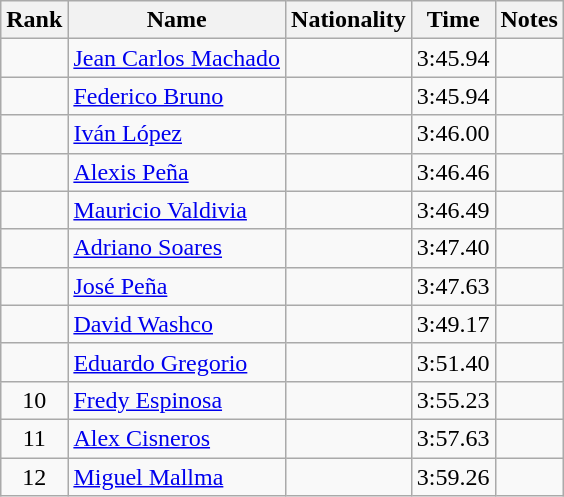<table class="wikitable sortable" style="text-align:center">
<tr>
<th>Rank</th>
<th>Name</th>
<th>Nationality</th>
<th>Time</th>
<th>Notes</th>
</tr>
<tr>
<td></td>
<td align=left><a href='#'>Jean Carlos Machado</a></td>
<td align=left></td>
<td>3:45.94</td>
<td></td>
</tr>
<tr>
<td></td>
<td align=left><a href='#'>Federico Bruno</a></td>
<td align=left></td>
<td>3:45.94</td>
<td></td>
</tr>
<tr>
<td></td>
<td align=left><a href='#'>Iván López</a></td>
<td align=left></td>
<td>3:46.00</td>
<td></td>
</tr>
<tr>
<td></td>
<td align=left><a href='#'>Alexis Peña</a></td>
<td align=left></td>
<td>3:46.46</td>
<td></td>
</tr>
<tr>
<td></td>
<td align=left><a href='#'>Mauricio Valdivia</a></td>
<td align=left></td>
<td>3:46.49</td>
<td></td>
</tr>
<tr>
<td></td>
<td align=left><a href='#'>Adriano Soares</a></td>
<td align=left></td>
<td>3:47.40</td>
<td></td>
</tr>
<tr>
<td></td>
<td align=left><a href='#'>José Peña</a></td>
<td align=left></td>
<td>3:47.63</td>
<td></td>
</tr>
<tr>
<td></td>
<td align=left><a href='#'>David Washco</a></td>
<td align=left></td>
<td>3:49.17</td>
<td></td>
</tr>
<tr>
<td></td>
<td align=left><a href='#'>Eduardo Gregorio</a></td>
<td align=left></td>
<td>3:51.40</td>
<td></td>
</tr>
<tr>
<td>10</td>
<td align=left><a href='#'>Fredy Espinosa</a></td>
<td align=left></td>
<td>3:55.23</td>
<td></td>
</tr>
<tr>
<td>11</td>
<td align=left><a href='#'>Alex Cisneros</a></td>
<td align=left></td>
<td>3:57.63</td>
<td></td>
</tr>
<tr>
<td>12</td>
<td align=left><a href='#'>Miguel Mallma</a></td>
<td align=left></td>
<td>3:59.26</td>
<td></td>
</tr>
</table>
